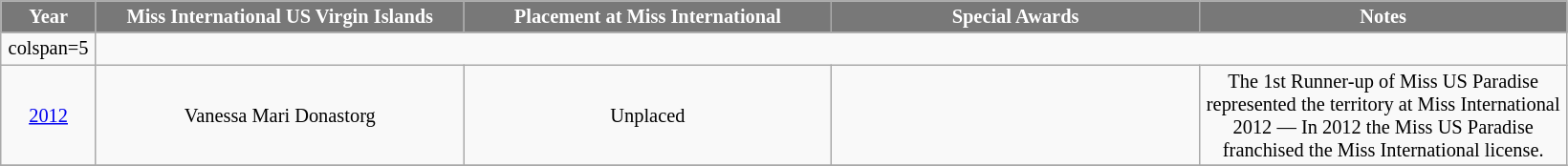<table class="wikitable " style="font-size: 85%; text-align:center">
<tr>
<th width="60" style="background-color:#787878;color:#FFFFFF;">Year</th>
<th width="250" style="background-color:#787878;color:#FFFFFF;">Miss International US Virgin Islands</th>
<th width="250" style="background-color:#787878;color:#FFFFFF;">Placement at Miss International</th>
<th width="250" style="background-color:#787878;color:#FFFFFF;">Special Awards</th>
<th width="250" style="background-color:#787878;color:#FFFFFF;">Notes</th>
</tr>
<tr>
<td>colspan=5 </td>
</tr>
<tr>
<td><a href='#'>2012</a></td>
<td>Vanessa Mari Donastorg</td>
<td>Unplaced</td>
<td></td>
<td>The 1st Runner-up of Miss US Paradise represented the territory at Miss International 2012 — In 2012 the Miss US Paradise franchised the Miss International license.</td>
</tr>
<tr>
</tr>
</table>
